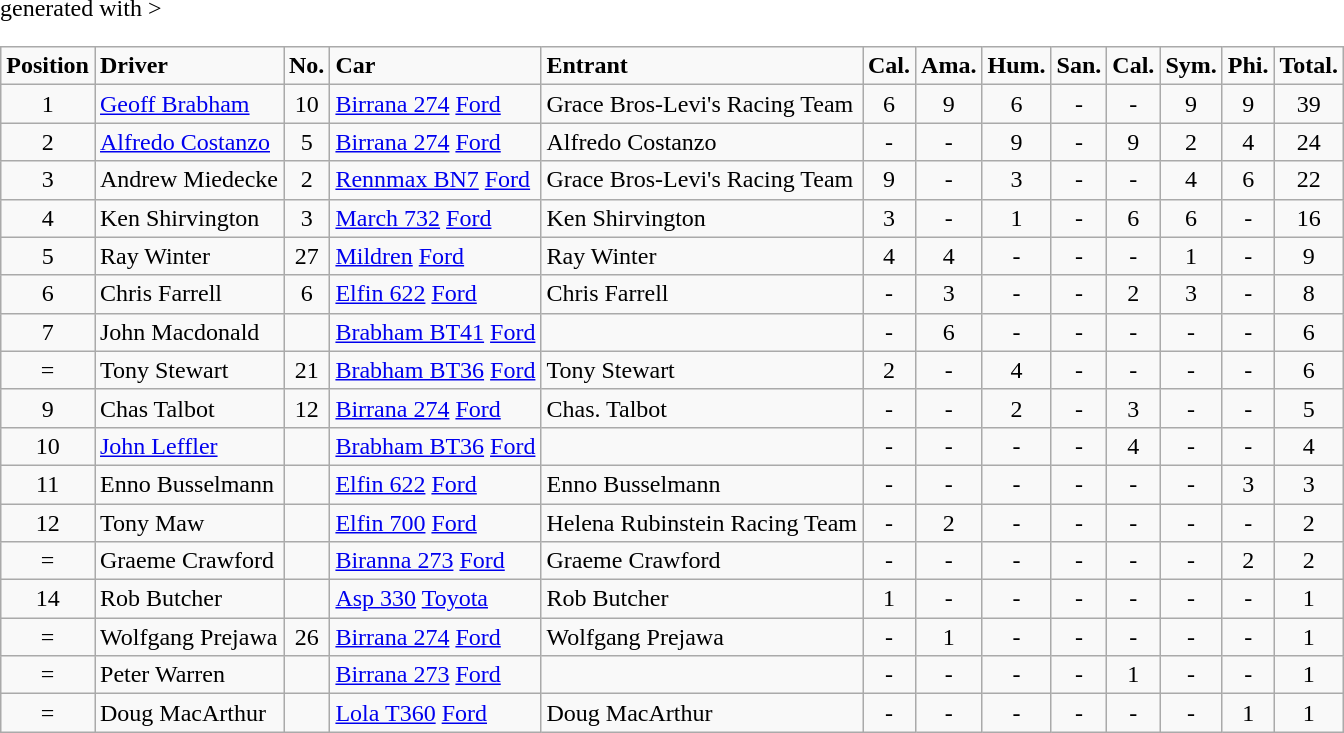<table class="wikitable" <hiddentext>generated with >
<tr style="font-weight:bold">
<td align="center">Position</td>
<td>Driver</td>
<td align="center">No.</td>
<td>Car</td>
<td>Entrant </td>
<td align="center">Cal.</td>
<td align="center">Ama.</td>
<td align="center">Hum.</td>
<td align="center">San.</td>
<td align="center">Cal.</td>
<td align="center">Sym.</td>
<td align="center">Phi.</td>
<td align="center">Total.</td>
</tr>
<tr>
<td align="center">1</td>
<td><a href='#'>Geoff Brabham</a></td>
<td align="center">10</td>
<td><a href='#'>Birrana 274</a> <a href='#'>Ford</a></td>
<td>Grace Bros-Levi's Racing Team</td>
<td align="center">6</td>
<td align="center">9</td>
<td align="center">6</td>
<td align="center">-</td>
<td align="center">-</td>
<td align="center">9</td>
<td align="center">9</td>
<td align="center">39</td>
</tr>
<tr>
<td align="center">2</td>
<td><a href='#'>Alfredo Costanzo</a></td>
<td align="center">5</td>
<td><a href='#'>Birrana 274</a> <a href='#'>Ford</a></td>
<td>Alfredo Costanzo</td>
<td align="center">-</td>
<td align="center">-</td>
<td align="center">9</td>
<td align="center">-</td>
<td align="center">9</td>
<td align="center">2</td>
<td align="center">4</td>
<td align="center">24</td>
</tr>
<tr>
<td align="center">3</td>
<td>Andrew Miedecke</td>
<td align="center">2</td>
<td><a href='#'>Rennmax BN7</a> <a href='#'>Ford</a></td>
<td>Grace Bros-Levi's Racing Team</td>
<td align="center">9</td>
<td align="center">-</td>
<td align="center">3</td>
<td align="center">-</td>
<td align="center">-</td>
<td align="center">4</td>
<td align="center">6</td>
<td align="center">22</td>
</tr>
<tr>
<td align="center">4</td>
<td>Ken Shirvington</td>
<td align="center">3</td>
<td><a href='#'>March 732</a> <a href='#'>Ford</a></td>
<td>Ken Shirvington</td>
<td align="center">3</td>
<td align="center">-</td>
<td align="center">1</td>
<td align="center">-</td>
<td align="center">6</td>
<td align="center">6</td>
<td align="center">-</td>
<td align="center">16</td>
</tr>
<tr>
<td align="center">5</td>
<td>Ray Winter</td>
<td align="center">27</td>
<td><a href='#'>Mildren</a> <a href='#'>Ford</a></td>
<td>Ray Winter</td>
<td align="center">4</td>
<td align="center">4</td>
<td align="center">-</td>
<td align="center">-</td>
<td align="center">-</td>
<td align="center">1</td>
<td align="center">-</td>
<td align="center">9</td>
</tr>
<tr>
<td align="center">6</td>
<td>Chris Farrell</td>
<td align="center">6</td>
<td><a href='#'>Elfin 622</a> <a href='#'>Ford</a></td>
<td>Chris Farrell</td>
<td align="center">-</td>
<td align="center">3</td>
<td align="center">-</td>
<td align="center">-</td>
<td align="center">2</td>
<td align="center">3</td>
<td align="center">-</td>
<td align="center">8</td>
</tr>
<tr>
<td align="center">7</td>
<td>John Macdonald</td>
<td align="center"> </td>
<td><a href='#'>Brabham BT41</a> <a href='#'>Ford</a></td>
<td> </td>
<td align="center">-</td>
<td align="center">6</td>
<td align="center">-</td>
<td align="center">-</td>
<td align="center">-</td>
<td align="center">-</td>
<td align="center">-</td>
<td align="center">6</td>
</tr>
<tr>
<td align="center">=</td>
<td>Tony Stewart</td>
<td align="center">21</td>
<td><a href='#'>Brabham BT36</a> <a href='#'>Ford</a></td>
<td>Tony Stewart</td>
<td align="center">2</td>
<td align="center">-</td>
<td align="center">4</td>
<td align="center">-</td>
<td align="center">-</td>
<td align="center">-</td>
<td align="center">-</td>
<td align="center">6</td>
</tr>
<tr>
<td align="center">9</td>
<td>Chas Talbot</td>
<td align="center">12</td>
<td><a href='#'>Birrana 274</a> <a href='#'>Ford</a></td>
<td>Chas. Talbot</td>
<td align="center">-</td>
<td align="center">-</td>
<td align="center">2</td>
<td align="center">-</td>
<td align="center">3</td>
<td align="center">-</td>
<td align="center">-</td>
<td align="center">5</td>
</tr>
<tr>
<td align="center">10</td>
<td><a href='#'>John Leffler</a></td>
<td align="center"> </td>
<td><a href='#'>Brabham BT36</a> <a href='#'>Ford</a></td>
<td> </td>
<td align="center">-</td>
<td align="center">-</td>
<td align="center">-</td>
<td align="center">-</td>
<td align="center">4</td>
<td align="center">-</td>
<td align="center">-</td>
<td align="center">4</td>
</tr>
<tr>
<td align="center">11</td>
<td>Enno Busselmann</td>
<td align="center"></td>
<td><a href='#'>Elfin 622</a> <a href='#'>Ford</a></td>
<td>Enno Busselmann</td>
<td align="center">-</td>
<td align="center">-</td>
<td align="center">-</td>
<td align="center">-</td>
<td align="center">-</td>
<td align="center">-</td>
<td align="center">3</td>
<td align="center">3</td>
</tr>
<tr>
<td align="center">12</td>
<td>Tony Maw</td>
<td align="center"> </td>
<td><a href='#'>Elfin 700</a> <a href='#'>Ford</a></td>
<td>Helena Rubinstein Racing Team</td>
<td align="center">-</td>
<td align="center">2</td>
<td align="center">-</td>
<td align="center">-</td>
<td align="center">-</td>
<td align="center">-</td>
<td align="center">-</td>
<td align="center">2</td>
</tr>
<tr>
<td align="center">=</td>
<td>Graeme Crawford</td>
<td align="center"> </td>
<td><a href='#'>Biranna 273</a> <a href='#'>Ford</a></td>
<td>Graeme Crawford</td>
<td align="center">-</td>
<td align="center">-</td>
<td align="center">-</td>
<td align="center">-</td>
<td align="center">-</td>
<td align="center">-</td>
<td align="center">2</td>
<td align="center">2</td>
</tr>
<tr>
<td align="center">14</td>
<td>Rob Butcher</td>
<td align="center"> </td>
<td><a href='#'>Asp 330</a> <a href='#'>Toyota</a></td>
<td>Rob Butcher</td>
<td align="center">1</td>
<td align="center">-</td>
<td align="center">-</td>
<td align="center">-</td>
<td align="center">-</td>
<td align="center">-</td>
<td align="center">-</td>
<td align="center">1</td>
</tr>
<tr>
<td align="center">=</td>
<td>Wolfgang Prejawa</td>
<td align="center">26</td>
<td><a href='#'>Birrana 274</a> <a href='#'>Ford</a></td>
<td>Wolfgang Prejawa</td>
<td align="center">-</td>
<td align="center">1</td>
<td align="center">-</td>
<td align="center">-</td>
<td align="center">-</td>
<td align="center">-</td>
<td align="center">-</td>
<td align="center">1</td>
</tr>
<tr>
<td align="center">=</td>
<td>Peter Warren</td>
<td align="center"> </td>
<td><a href='#'>Birrana 273</a> <a href='#'>Ford</a></td>
<td> </td>
<td align="center">-</td>
<td align="center">-</td>
<td align="center">-</td>
<td align="center">-</td>
<td align="center">1</td>
<td align="center">-</td>
<td align="center">-</td>
<td align="center">1</td>
</tr>
<tr>
<td align="center">=</td>
<td>Doug MacArthur</td>
<td align="center"> </td>
<td><a href='#'>Lola T360</a> <a href='#'>Ford</a></td>
<td>Doug MacArthur</td>
<td align="center">-</td>
<td align="center">-</td>
<td align="center">-</td>
<td align="center">-</td>
<td align="center">-</td>
<td align="center">-</td>
<td align="center">1</td>
<td align="center">1</td>
</tr>
</table>
